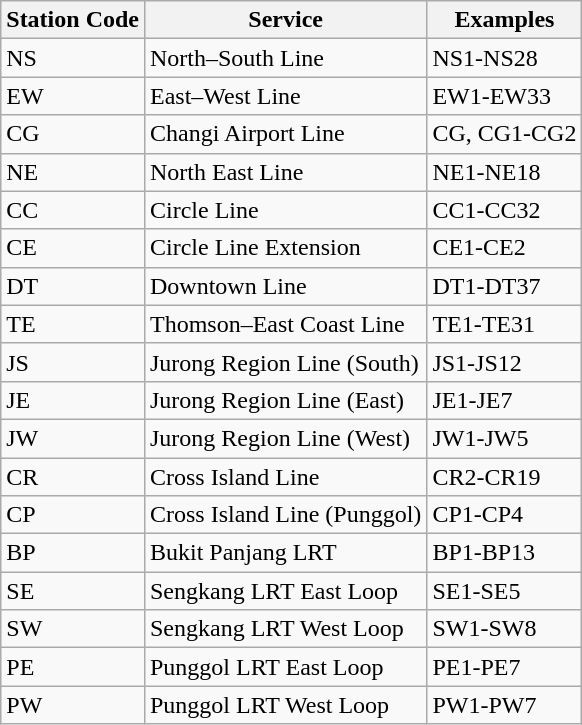<table class="wikitable">
<tr>
<th>Station Code</th>
<th>Service</th>
<th>Examples</th>
</tr>
<tr>
<td>NS</td>
<td>North–South Line</td>
<td>NS1-NS28</td>
</tr>
<tr>
<td>EW</td>
<td>East–West Line</td>
<td>EW1-EW33</td>
</tr>
<tr>
<td>CG</td>
<td>Changi Airport Line</td>
<td>CG, CG1-CG2</td>
</tr>
<tr>
<td>NE</td>
<td>North East Line</td>
<td>NE1-NE18</td>
</tr>
<tr>
<td>CC</td>
<td>Circle Line</td>
<td>CC1-CC32</td>
</tr>
<tr>
<td>CE</td>
<td>Circle Line Extension</td>
<td>CE1-CE2</td>
</tr>
<tr>
<td>DT</td>
<td>Downtown Line</td>
<td>DT1-DT37</td>
</tr>
<tr>
<td>TE</td>
<td>Thomson–East Coast Line</td>
<td>TE1-TE31</td>
</tr>
<tr>
<td>JS</td>
<td>Jurong Region Line (South)</td>
<td>JS1-JS12</td>
</tr>
<tr>
<td>JE</td>
<td>Jurong Region Line (East)</td>
<td>JE1-JE7</td>
</tr>
<tr>
<td>JW</td>
<td>Jurong Region Line (West)</td>
<td>JW1-JW5</td>
</tr>
<tr>
<td>CR</td>
<td>Cross Island Line</td>
<td>CR2-CR19</td>
</tr>
<tr>
<td>CP</td>
<td>Cross Island Line (Punggol)</td>
<td>CP1-CP4</td>
</tr>
<tr>
<td>BP</td>
<td>Bukit Panjang LRT</td>
<td>BP1-BP13</td>
</tr>
<tr>
<td>SE</td>
<td>Sengkang LRT East Loop</td>
<td>SE1-SE5</td>
</tr>
<tr>
<td>SW</td>
<td>Sengkang LRT West Loop</td>
<td>SW1-SW8</td>
</tr>
<tr>
<td>PE</td>
<td>Punggol LRT East Loop</td>
<td>PE1-PE7</td>
</tr>
<tr>
<td>PW</td>
<td>Punggol LRT West Loop</td>
<td>PW1-PW7</td>
</tr>
</table>
